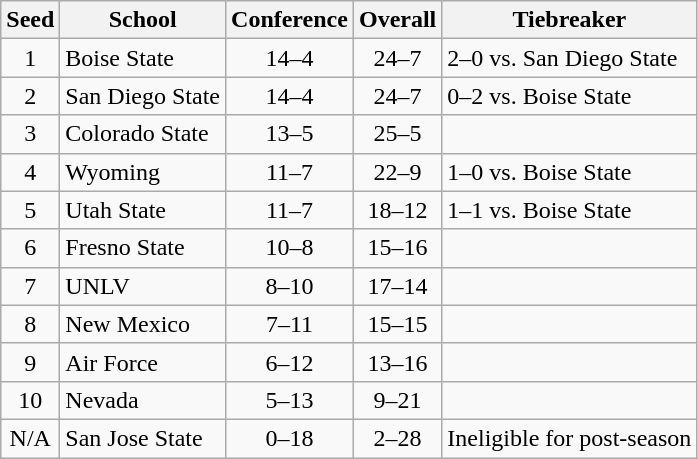<table class="wikitable" style="text-align:center">
<tr>
<th>Seed</th>
<th>School</th>
<th>Conference</th>
<th>Overall</th>
<th>Tiebreaker</th>
</tr>
<tr>
<td>1</td>
<td align=left>Boise State</td>
<td>14–4</td>
<td>24–7</td>
<td align=left>2–0 vs. San Diego State</td>
</tr>
<tr>
<td>2</td>
<td align=left>San Diego State</td>
<td>14–4</td>
<td>24–7</td>
<td align=left>0–2 vs. Boise State</td>
</tr>
<tr>
<td>3</td>
<td align=left>Colorado State</td>
<td>13–5</td>
<td>25–5</td>
<td></td>
</tr>
<tr>
<td>4</td>
<td align=left>Wyoming</td>
<td>11–7</td>
<td>22–9</td>
<td align=left>1–0 vs. Boise State</td>
</tr>
<tr>
<td>5</td>
<td align=left>Utah State</td>
<td>11–7</td>
<td>18–12</td>
<td align=left>1–1 vs. Boise State</td>
</tr>
<tr>
<td>6</td>
<td align=left>Fresno State</td>
<td>10–8</td>
<td>15–16</td>
<td></td>
</tr>
<tr>
<td>7</td>
<td align=left>UNLV</td>
<td>8–10</td>
<td>17–14</td>
<td></td>
</tr>
<tr>
<td>8</td>
<td align=left>New Mexico</td>
<td>7–11</td>
<td>15–15</td>
<td></td>
</tr>
<tr>
<td>9</td>
<td align=left>Air Force</td>
<td>6–12</td>
<td>13–16</td>
<td></td>
</tr>
<tr>
<td>10</td>
<td align=left>Nevada</td>
<td>5–13</td>
<td>9–21</td>
<td></td>
</tr>
<tr>
<td>N/A</td>
<td align=left>San Jose State</td>
<td>0–18</td>
<td>2–28</td>
<td align=left>Ineligible for post-season</td>
</tr>
</table>
